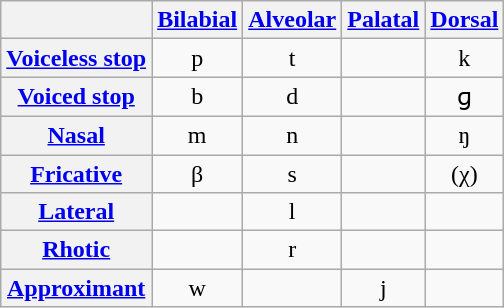<table class="wikitable" style="text-align: center;">
<tr>
<th></th>
<th><a href='#'>Bilabial</a></th>
<th><a href='#'>Alveolar</a></th>
<th><a href='#'>Palatal</a></th>
<th><a href='#'>Dorsal</a></th>
</tr>
<tr>
<th><a href='#'>Voiceless stop</a></th>
<td>p</td>
<td>t</td>
<td></td>
<td>k</td>
</tr>
<tr>
<th><a href='#'>Voiced stop</a></th>
<td>b</td>
<td>d</td>
<td></td>
<td>ɡ</td>
</tr>
<tr>
<th><a href='#'>Nasal</a></th>
<td>m</td>
<td>n</td>
<td></td>
<td>ŋ</td>
</tr>
<tr>
<th><a href='#'>Fricative</a></th>
<td>β</td>
<td>s</td>
<td></td>
<td>(χ)</td>
</tr>
<tr>
<th><a href='#'>Lateral</a></th>
<td></td>
<td>l</td>
<td></td>
<td></td>
</tr>
<tr>
<th><a href='#'>Rhotic</a></th>
<td></td>
<td>r</td>
<td></td>
<td></td>
</tr>
<tr>
<th><a href='#'>Approximant</a></th>
<td>w</td>
<td></td>
<td>j</td>
<td></td>
</tr>
</table>
